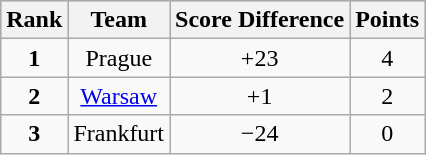<table class="wikitable">
<tr style="background:silver"!>
<th>Rank</th>
<th>Team</th>
<th>Score Difference</th>
<th>Points</th>
</tr>
<tr align="center">
<td><strong>1</strong></td>
<td>Prague</td>
<td>+23</td>
<td>4</td>
</tr>
<tr align="center">
<td><strong>2</strong></td>
<td><a href='#'>Warsaw</a></td>
<td>+1</td>
<td>2</td>
</tr>
<tr align="center">
<td><strong>3</strong></td>
<td>Frankfurt</td>
<td>−24</td>
<td>0</td>
</tr>
</table>
